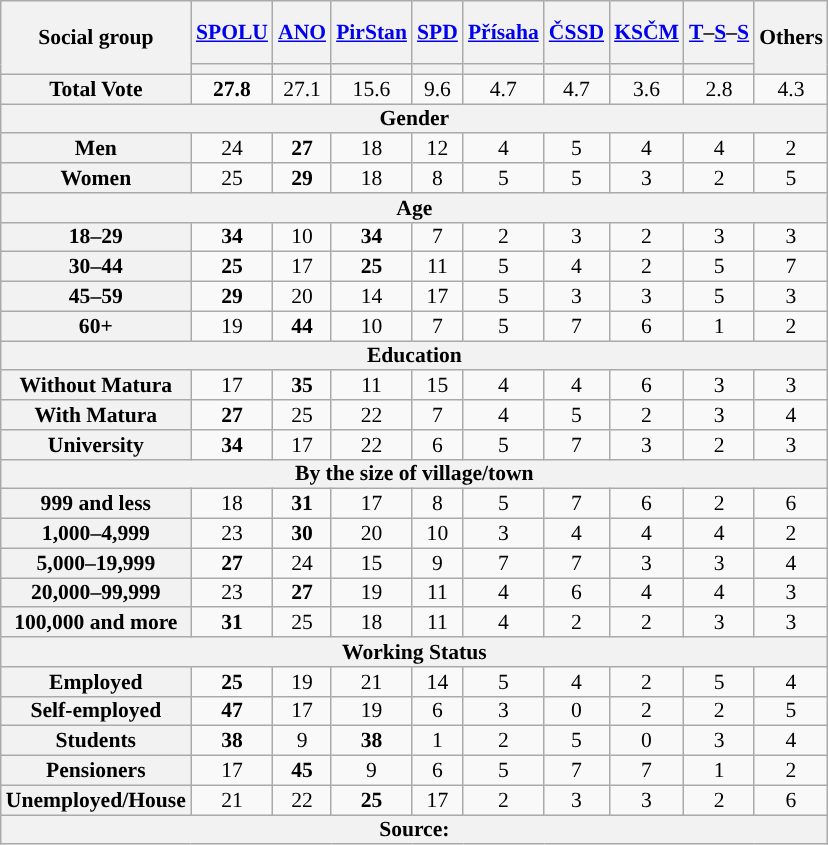<table class="wikitable sortable" style="text-align:center; font-size:90%; line-height:13px;">
<tr style="height:42px;">
<th style="width:120px;" rowspan="2">Social group</th>
<th><a href='#'><span>SPOLU</span></a></th>
<th><a href='#'><span>ANO</span></a></th>
<th><a href='#'><span>PirStan</span></a></th>
<th><a href='#'><span>SPD</span></a></th>
<th><a href='#'><span>Přísaha</span></a></th>
<th><a href='#'><span>ČSSD</span></a></th>
<th><a href='#'><span>KSČM</span></a></th>
<th><a href='#'>T</a>–<a href='#'>S</a>–<a href='#'>S</a></th>
<th style="width:20px;" rowspan="2">Others</th>
</tr>
<tr class="sorttop">
<th class="unsortable" style="color:inherit;background:"></th>
<th class="unsortable" style="color:inherit;background:"></th>
<th class="unsortable" style="color:inherit;background:"></th>
<th class="unsortable" style="color:inherit;background:"></th>
<th class="unsortable" style="color:inherit;background:"></th>
<th class="unsortable" style="color:inherit;background:"></th>
<th class="unsortable" style="color:inherit;background:"></th>
<th class="unsortable" style="color:inherit;background:"></th>
</tr>
<tr>
<th>Total Vote</th>
<td><strong>27.8</strong></td>
<td>27.1</td>
<td>15.6</td>
<td>9.6</td>
<td>4.7</td>
<td>4.7</td>
<td>3.6</td>
<td>2.8</td>
<td>4.3</td>
</tr>
<tr>
<th colspan=10>Gender</th>
</tr>
<tr>
<th>Men</th>
<td>24</td>
<td><strong>27</strong></td>
<td>18</td>
<td>12</td>
<td>4</td>
<td>5</td>
<td>4</td>
<td>4</td>
<td>2</td>
</tr>
<tr>
<th>Women</th>
<td>25</td>
<td><strong>29</strong></td>
<td>18</td>
<td>8</td>
<td>5</td>
<td>5</td>
<td>3</td>
<td>2</td>
<td>5</td>
</tr>
<tr>
<th colspan=10>Age</th>
</tr>
<tr>
<th>18–29</th>
<td><strong>34</strong></td>
<td>10</td>
<td><strong>34</strong></td>
<td>7</td>
<td>2</td>
<td>3</td>
<td>2</td>
<td>3</td>
<td>3</td>
</tr>
<tr>
<th>30–44</th>
<td><strong>25</strong></td>
<td>17</td>
<td><strong>25</strong></td>
<td>11</td>
<td>5</td>
<td>4</td>
<td>2</td>
<td>5</td>
<td>7</td>
</tr>
<tr>
<th>45–59</th>
<td><strong>29</strong></td>
<td>20</td>
<td>14</td>
<td>17</td>
<td>5</td>
<td>3</td>
<td>3</td>
<td>5</td>
<td>3</td>
</tr>
<tr>
<th>60+</th>
<td>19</td>
<td><strong>44</strong></td>
<td>10</td>
<td>7</td>
<td>5</td>
<td>7</td>
<td>6</td>
<td>1</td>
<td>2</td>
</tr>
<tr>
<th colspan=10>Education</th>
</tr>
<tr>
<th>Without Matura</th>
<td>17</td>
<td><strong>35</strong></td>
<td>11</td>
<td>15</td>
<td>4</td>
<td>4</td>
<td>6</td>
<td>3</td>
<td>3</td>
</tr>
<tr>
<th>With Matura</th>
<td><strong>27</strong></td>
<td>25</td>
<td>22</td>
<td>7</td>
<td>4</td>
<td>5</td>
<td>2</td>
<td>3</td>
<td>4</td>
</tr>
<tr>
<th>University</th>
<td><strong>34</strong></td>
<td>17</td>
<td>22</td>
<td>6</td>
<td>5</td>
<td>7</td>
<td>3</td>
<td>2</td>
<td>3</td>
</tr>
<tr>
<th colspan=10>By the size of village/town</th>
</tr>
<tr>
<th>999 and less</th>
<td>18</td>
<td><strong>31</strong></td>
<td>17</td>
<td>8</td>
<td>5</td>
<td>7</td>
<td>6</td>
<td>2</td>
<td>6</td>
</tr>
<tr>
<th>1,000–4,999</th>
<td>23</td>
<td><strong>30</strong></td>
<td>20</td>
<td>10</td>
<td>3</td>
<td>4</td>
<td>4</td>
<td>4</td>
<td>2</td>
</tr>
<tr>
<th>5,000–19,999</th>
<td><strong>27</strong></td>
<td>24</td>
<td>15</td>
<td>9</td>
<td>7</td>
<td>7</td>
<td>3</td>
<td>3</td>
<td>4</td>
</tr>
<tr>
<th>20,000–99,999</th>
<td>23</td>
<td><strong>27</strong></td>
<td>19</td>
<td>11</td>
<td>4</td>
<td>6</td>
<td>4</td>
<td>4</td>
<td>3</td>
</tr>
<tr>
<th>100,000 and more</th>
<td><strong>31</strong></td>
<td>25</td>
<td>18</td>
<td>11</td>
<td>4</td>
<td>2</td>
<td>2</td>
<td>3</td>
<td>3</td>
</tr>
<tr>
<th colspan=10>Working Status</th>
</tr>
<tr>
<th>Employed</th>
<td><strong>25</strong></td>
<td>19</td>
<td>21</td>
<td>14</td>
<td>5</td>
<td>4</td>
<td>2</td>
<td>5</td>
<td>4</td>
</tr>
<tr>
<th>Self-employed</th>
<td><strong>47</strong></td>
<td>17</td>
<td>19</td>
<td>6</td>
<td>3</td>
<td>0</td>
<td>2</td>
<td>2</td>
<td>5</td>
</tr>
<tr>
<th>Students</th>
<td><strong>38</strong></td>
<td>9</td>
<td><strong>38</strong></td>
<td>1</td>
<td>2</td>
<td>5</td>
<td>0</td>
<td>3</td>
<td>4</td>
</tr>
<tr>
<th>Pensioners</th>
<td>17</td>
<td><strong>45</strong></td>
<td>9</td>
<td>6</td>
<td>5</td>
<td>7</td>
<td>7</td>
<td>1</td>
<td>2</td>
</tr>
<tr>
<th>Unemployed/House</th>
<td>21</td>
<td>22</td>
<td><strong>25</strong></td>
<td>17</td>
<td>2</td>
<td>3</td>
<td>3</td>
<td>2</td>
<td>6</td>
</tr>
<tr>
<th colspan=10>Source:</th>
</tr>
</table>
